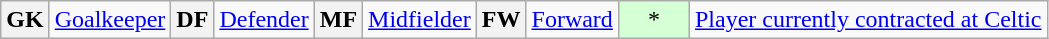<table class="wikitable">
<tr>
<th>GK</th>
<td><a href='#'>Goalkeeper</a></td>
<th>DF</th>
<td><a href='#'>Defender</a></td>
<th>MF</th>
<td><a href='#'>Midfielder</a></td>
<th>FW</th>
<td><a href='#'>Forward</a></td>
<td width="40px" bgcolor="#D5FFD5" align="center">*</td>
<td><a href='#'>Player currently contracted at Celtic</a></td>
</tr>
</table>
